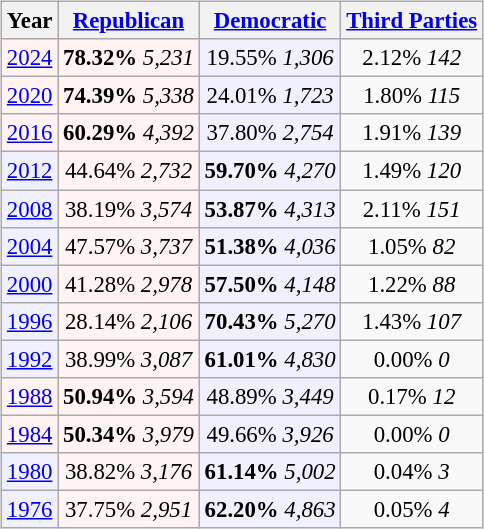<table class="wikitable" style="float:right; font-size:95%;">
<tr bgcolor=lightgrey>
<th>Year</th>
<th><a href='#'>Republican</a></th>
<th><a href='#'>Democratic</a></th>
<th><a href='#'>Third Parties</a></th>
</tr>
<tr>
<td align="center" bgcolor="#fff3f3"><a href='#'>2024</a></td>
<td align="center" bgcolor="#fff3f3"><strong>78.32%</strong> <em>5,231</em></td>
<td align="center" bgcolor="#f0f0ff">19.55% <em>1,306</em></td>
<td align="center">2.12% <em>142</em></td>
</tr>
<tr>
<td align="center" bgcolor="#fff3f3"><a href='#'>2020</a></td>
<td align="center" bgcolor="#fff3f3"><strong>74.39%</strong> <em>5,338</em></td>
<td align="center" bgcolor="#f0f0ff">24.01% <em>1,723</em></td>
<td align="center">1.80% <em>115</em></td>
</tr>
<tr>
<td align="center" bgcolor="#fff3f3"><a href='#'>2016</a></td>
<td align="center" bgcolor="#fff3f3"><strong>60.29%</strong> <em>4,392</em></td>
<td align="center" bgcolor="#f0f0ff">37.80% <em>2,754</em></td>
<td align="center">1.91%  <em>139</em></td>
</tr>
<tr>
<td align="center" bgcolor="#f0f0ff"><a href='#'>2012</a></td>
<td align="center" bgcolor="#fff3f3">44.64% <em>2,732</em></td>
<td align="center" bgcolor="#f0f0ff"><strong>59.70%</strong> <em>4,270</em></td>
<td align="center">1.49% <em>120</em></td>
</tr>
<tr>
<td align="center" bgcolor="#f0f0ff"><a href='#'>2008</a></td>
<td align="center" bgcolor="#fff3f3">38.19% <em>3,574</em></td>
<td align="center" bgcolor="#f0f0ff"><strong>53.87%</strong> <em>4,313</em></td>
<td align="center">2.11% <em>151</em></td>
</tr>
<tr>
<td align="center" bgcolor="#f0f0ff"><a href='#'>2004</a></td>
<td align="center" bgcolor="#fff3f3">47.57% <em>3,737</em></td>
<td align="center" bgcolor="#f0f0ff"><strong>51.38%</strong> <em>4,036</em></td>
<td align="center">1.05% <em>82</em></td>
</tr>
<tr>
<td align="center" bgcolor="#f0f0ff"><a href='#'>2000</a></td>
<td align="center" bgcolor="#fff3f3">41.28% <em>2,978</em></td>
<td align="center" bgcolor="#f0f0ff"><strong>57.50%</strong> <em>4,148</em></td>
<td align="center">1.22% <em>88</em></td>
</tr>
<tr>
<td align="center" bgcolor="#f0f0ff"><a href='#'>1996</a></td>
<td align="center" bgcolor="#fff3f3">28.14% <em>2,106</em></td>
<td align="center" bgcolor="#f0f0ff"><strong>70.43%</strong> <em>5,270</em></td>
<td align="center">1.43% <em>107</em></td>
</tr>
<tr>
<td align="center" bgcolor="#f0f0ff"><a href='#'>1992</a></td>
<td align="center" bgcolor="#fff3f3">38.99% <em>3,087</em></td>
<td align="center" bgcolor="#f0f0ff"><strong>61.01%</strong> <em>4,830</em></td>
<td align="center">0.00% <em>0</em></td>
</tr>
<tr>
<td align="center" bgcolor="#fff3f3"><a href='#'>1988</a></td>
<td align="center" bgcolor="#fff3f3"><strong>50.94%</strong> <em>3,594</em></td>
<td align="center" bgcolor="#f0f0ff">48.89% <em>3,449</em></td>
<td align="center">0.17% <em>12</em></td>
</tr>
<tr>
<td align="center" bgcolor="#fff3f3"><a href='#'>1984</a></td>
<td align="center" bgcolor="#fff3f3"><strong>50.34%</strong> <em>3,979</em></td>
<td align="center" bgcolor="#f0f0ff">49.66% <em>3,926</em></td>
<td align="center">0.00% <em>0</em></td>
</tr>
<tr>
<td align="center" bgcolor="#f0f0ff"><a href='#'>1980</a></td>
<td align="center" bgcolor="#fff3f3">38.82% <em>3,176</em></td>
<td align="center" bgcolor="#f0f0ff"><strong>61.14%</strong> <em>5,002</em></td>
<td align="center">0.04% <em>3</em></td>
</tr>
<tr>
<td align="center" bgcolor="#f0f0ff"><a href='#'>1976</a></td>
<td align="center" bgcolor="#fff3f3">37.75% <em>2,951</em></td>
<td align="center" bgcolor="#f0f0ff"><strong>62.20%</strong> <em>4,863</em></td>
<td align="center">0.05% <em>4</em></td>
</tr>
</table>
